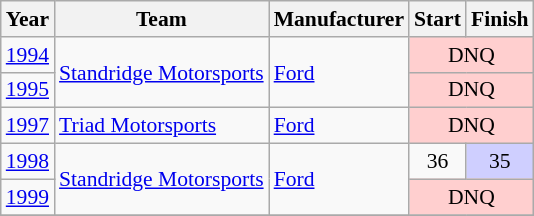<table class="wikitable" style="font-size: 90%;">
<tr>
<th>Year</th>
<th>Team</th>
<th>Manufacturer</th>
<th>Start</th>
<th>Finish</th>
</tr>
<tr>
<td><a href='#'>1994</a></td>
<td rowspan=2><a href='#'>Standridge Motorsports</a></td>
<td rowspan=2><a href='#'>Ford</a></td>
<td align=center colspan=2 style="background:#FFCFCF;">DNQ</td>
</tr>
<tr>
<td><a href='#'>1995</a></td>
<td align=center colspan=2 style="background:#FFCFCF;">DNQ</td>
</tr>
<tr>
<td><a href='#'>1997</a></td>
<td><a href='#'>Triad Motorsports</a></td>
<td><a href='#'>Ford</a></td>
<td align=center colspan=2 style="background:#FFCFCF;">DNQ</td>
</tr>
<tr>
<td><a href='#'>1998</a></td>
<td rowspan=2><a href='#'>Standridge Motorsports</a></td>
<td rowspan=2><a href='#'>Ford</a></td>
<td align=center>36</td>
<td align=center  style="background:#CFCFFF;">35</td>
</tr>
<tr>
<td><a href='#'>1999</a></td>
<td align=center colspan=2 style="background:#FFCFCF;">DNQ</td>
</tr>
<tr>
</tr>
</table>
